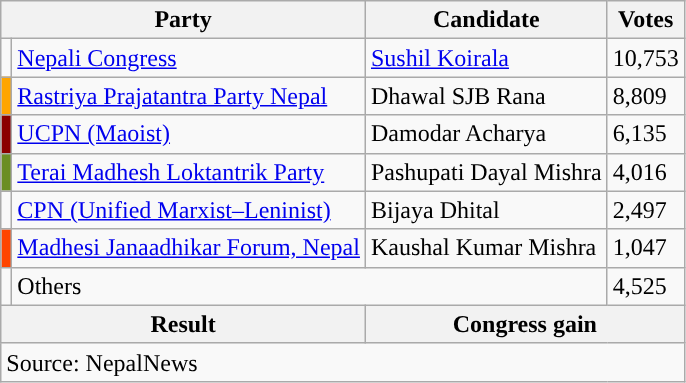<table class="wikitable">
<tr>
<th colspan="2">Party</th>
<th>Candidate</th>
<th>Votes</th>
</tr>
<tr>
<td style="background-color:"></td>
<td><a href='#'>Nepali Congress</a></td>
<td><a href='#'>Sushil Koirala</a></td>
<td>10,753</td>
</tr>
<tr>
<td style="background-color:orange"></td>
<td><a href='#'>Rastriya Prajatantra Party Nepal</a></td>
<td>Dhawal SJB Rana</td>
<td>8,809</td>
</tr>
<tr>
<td style="background-color:darkred"></td>
<td><a href='#'>UCPN (Maoist)</a></td>
<td>Damodar Acharya</td>
<td>6,135</td>
</tr>
<tr>
<td style="background-color:olivedrab"></td>
<td><a href='#'>Terai Madhesh Loktantrik Party</a></td>
<td>Pashupati Dayal Mishra</td>
<td>4,016</td>
</tr>
<tr>
<td style="background-color:"></td>
<td><a href='#'>CPN (Unified Marxist–Leninist)</a></td>
<td>Bijaya Dhital</td>
<td>2,497</td>
</tr>
<tr>
<td style="background-color:orangered"></td>
<td><a href='#'>Madhesi Janaadhikar Forum, Nepal</a></td>
<td>Kaushal Kumar Mishra</td>
<td>1,047</td>
</tr>
<tr>
<td></td>
<td colspan="2">Others</td>
<td>4,525</td>
</tr>
<tr>
<th colspan="2">Result</th>
<th colspan="2">Congress gain</th>
</tr>
<tr>
<td colspan="4">Source: NepalNews</td>
</tr>
</table>
